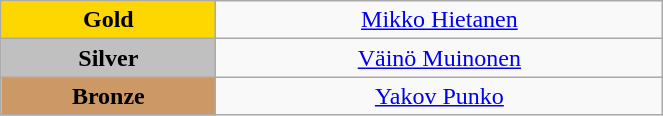<table class="wikitable" style="text-align:center; " width="35%">
<tr>
<td bgcolor="gold"><strong>Gold</strong></td>
<td><a href='#'>Mikko Hietanen</a><br>  <small><em></em></small></td>
</tr>
<tr>
<td bgcolor="silver"><strong>Silver</strong></td>
<td><a href='#'>Väinö Muinonen</a><br>  <small><em></em></small></td>
</tr>
<tr>
<td bgcolor="CC9966"><strong>Bronze</strong></td>
<td><a href='#'>Yakov Punko</a><br>  <small><em></em></small></td>
</tr>
</table>
